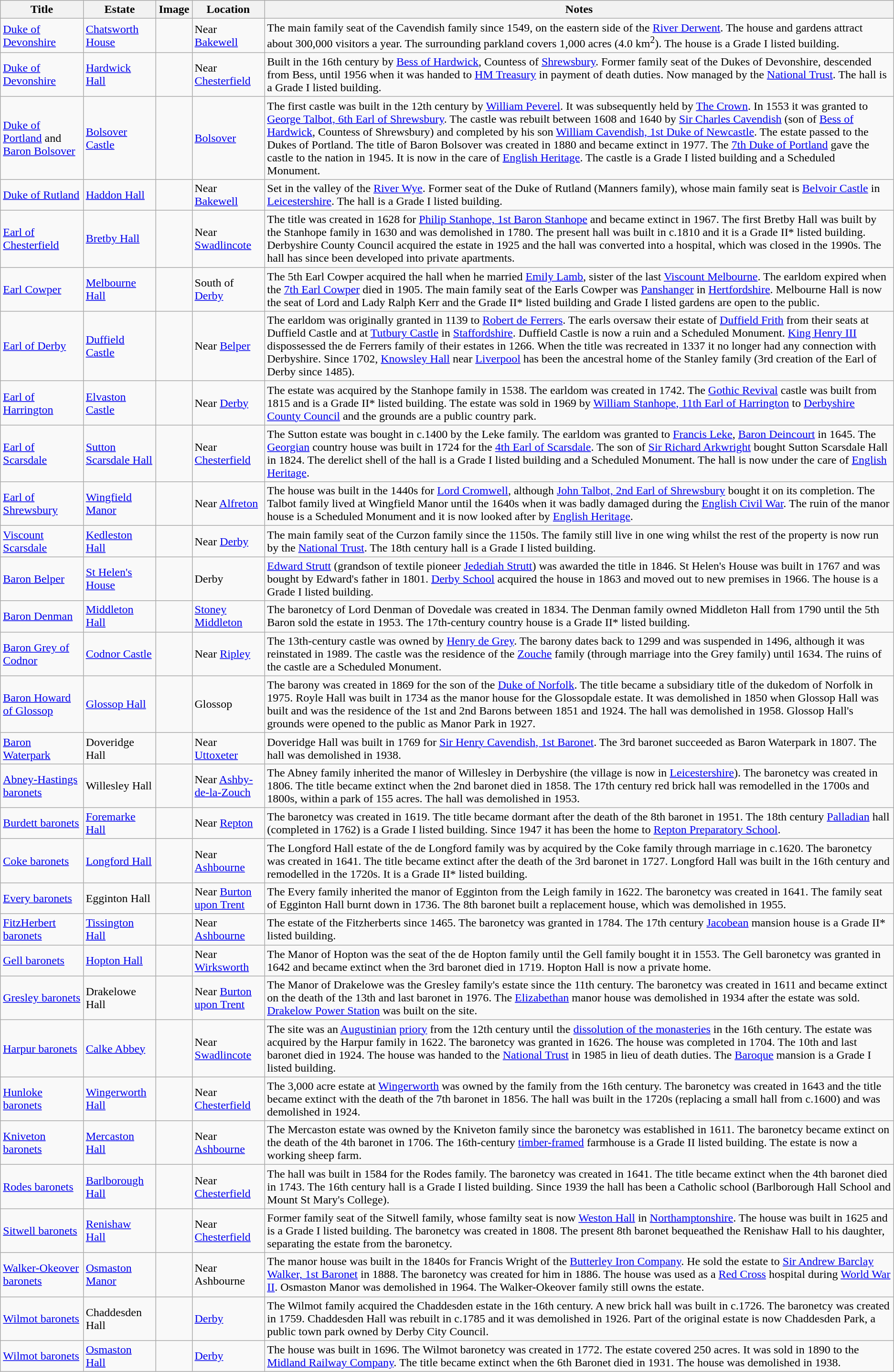<table class="wikitable sortable">
<tr>
<th>Title</th>
<th>Estate</th>
<th>Image</th>
<th>Location</th>
<th>Notes</th>
</tr>
<tr>
<td><a href='#'>Duke of Devonshire</a></td>
<td><a href='#'>Chatsworth House</a></td>
<td></td>
<td>Near <a href='#'>Bakewell</a><br></td>
<td>The main family seat of the Cavendish family since 1549, on the eastern side of the <a href='#'>River Derwent</a>. The house and gardens attract about 300,000 visitors a year. The surrounding parkland covers 1,000 acres (4.0 km<sup>2</sup>). The house is a Grade I listed building.</td>
</tr>
<tr>
<td><a href='#'>Duke of Devonshire</a></td>
<td><a href='#'>Hardwick Hall</a></td>
<td></td>
<td>Near <a href='#'>Chesterfield</a><br></td>
<td>Built in the 16th century by <a href='#'>Bess of Hardwick</a>, Countess of <a href='#'>Shrewsbury</a>. Former family seat of the Dukes of Devonshire, descended from Bess, until 1956 when it was handed to <a href='#'>HM Treasury</a> in payment of death duties. Now managed by the <a href='#'>National Trust</a>. The hall is a Grade I listed building.</td>
</tr>
<tr>
<td><a href='#'>Duke of Portland</a> and <a href='#'>Baron Bolsover</a></td>
<td><a href='#'>Bolsover Castle</a></td>
<td></td>
<td><a href='#'>Bolsover</a><br></td>
<td>The first castle was built in the 12th century by <a href='#'>William Peverel</a>. It was subsequently held by <a href='#'>The Crown</a>. In 1553 it was granted to <a href='#'>George Talbot, 6th Earl of Shrewsbury</a>. The castle was rebuilt between 1608 and 1640 by <a href='#'>Sir Charles Cavendish</a> (son of <a href='#'>Bess of Hardwick</a>, Countess of Shrewsbury) and completed by his son <a href='#'>William Cavendish, 1st Duke of Newcastle</a>. The estate passed to the Dukes of Portland. The title of Baron Bolsover was created in 1880 and became extinct in 1977. The <a href='#'>7th Duke of Portland</a> gave the castle to the nation in 1945. It is now in the care of <a href='#'>English Heritage</a>. The castle is a Grade I listed building and a Scheduled Monument.</td>
</tr>
<tr>
<td><a href='#'>Duke of Rutland</a></td>
<td><a href='#'>Haddon Hall</a></td>
<td></td>
<td>Near <a href='#'>Bakewell</a><br></td>
<td>Set in the valley of the <a href='#'>River Wye</a>. Former seat of the Duke of Rutland (Manners family), whose main family seat is <a href='#'>Belvoir Castle</a> in <a href='#'>Leicestershire</a>. The hall is a Grade I listed building.</td>
</tr>
<tr>
<td><a href='#'>Earl of Chesterfield</a></td>
<td><a href='#'>Bretby Hall</a></td>
<td></td>
<td>Near <a href='#'>Swadlincote</a><br></td>
<td>The title was created in 1628 for <a href='#'>Philip Stanhope, 1st Baron Stanhope</a> and became extinct in 1967. The first Bretby Hall was built by the Stanhope family in 1630 and was demolished in 1780. The present hall was built in c.1810 and it is a Grade II* listed building. Derbyshire County Council acquired the estate in 1925 and the hall was converted into a hospital, which was closed in the 1990s. The hall has since been developed into private apartments.</td>
</tr>
<tr>
<td><a href='#'>Earl Cowper</a></td>
<td><a href='#'>Melbourne Hall</a></td>
<td></td>
<td>South of <a href='#'>Derby</a><br></td>
<td>The 5th Earl Cowper acquired the hall when he married <a href='#'>Emily Lamb</a>, sister of the last <a href='#'>Viscount Melbourne</a>. The earldom expired when the <a href='#'>7th Earl Cowper</a> died in 1905. The main family seat of the Earls Cowper was <a href='#'>Panshanger</a> in <a href='#'>Hertfordshire</a>. Melbourne Hall is now the seat of Lord and Lady Ralph Kerr and the Grade II* listed building and Grade I listed gardens are open to the public.</td>
</tr>
<tr>
<td><a href='#'>Earl of Derby</a></td>
<td><a href='#'>Duffield Castle</a></td>
<td></td>
<td>Near <a href='#'>Belper</a><br></td>
<td>The earldom was originally granted in 1139 to <a href='#'>Robert de Ferrers</a>. The earls oversaw their estate of <a href='#'>Duffield Frith</a> from their seats at Duffield Castle and at <a href='#'>Tutbury Castle</a> in <a href='#'>Staffordshire</a>. Duffield Castle is now a ruin and a Scheduled Monument. <a href='#'>King Henry III</a> dispossessed the de Ferrers family of their estates in 1266. When the title was recreated in 1337 it no longer had any connection with Derbyshire. Since 1702, <a href='#'>Knowsley Hall</a> near <a href='#'>Liverpool</a> has been the ancestral home of the Stanley family (3rd creation of the Earl of Derby since 1485).</td>
</tr>
<tr>
<td><a href='#'>Earl of Harrington</a></td>
<td><a href='#'>Elvaston Castle</a></td>
<td></td>
<td>Near <a href='#'>Derby</a><br></td>
<td>The estate was acquired by the Stanhope family in 1538. The earldom was created in 1742. The <a href='#'>Gothic Revival</a> castle was built from 1815 and is a Grade II* listed building. The estate was sold in 1969 by <a href='#'>William Stanhope, 11th Earl of Harrington</a> to <a href='#'>Derbyshire County Council</a> and the grounds are a public country park.</td>
</tr>
<tr>
<td><a href='#'>Earl of Scarsdale</a></td>
<td><a href='#'>Sutton Scarsdale Hall</a></td>
<td></td>
<td>Near <a href='#'>Chesterfield</a><br></td>
<td>The Sutton estate was bought in c.1400 by the Leke family. The earldom was granted to <a href='#'>Francis Leke</a>, <a href='#'>Baron Deincourt</a> in 1645. The <a href='#'>Georgian</a> country house was built in 1724 for the <a href='#'>4th Earl of Scarsdale</a>. The son of <a href='#'>Sir Richard Arkwright</a> bought Sutton Scarsdale Hall in 1824. The derelict shell of the hall is a Grade I listed building and a Scheduled Monument. The hall is now under the care of <a href='#'>English Heritage</a>.</td>
</tr>
<tr>
<td><a href='#'>Earl of Shrewsbury</a></td>
<td><a href='#'>Wingfield Manor</a></td>
<td></td>
<td>Near <a href='#'>Alfreton</a></td>
<td>The house was built in the 1440s for <a href='#'>Lord Cromwell</a>, although <a href='#'>John Talbot, 2nd Earl of Shrewsbury</a> bought it on its completion. The Talbot family lived at Wingfield Manor until the 1640s when it was badly damaged during the <a href='#'>English Civil War</a>. The ruin of the manor house is a Scheduled Monument and it is now looked after by <a href='#'>English Heritage</a>.</td>
</tr>
<tr>
<td><a href='#'>Viscount Scarsdale</a></td>
<td><a href='#'>Kedleston Hall</a></td>
<td></td>
<td>Near <a href='#'>Derby</a><br></td>
<td>The main family seat of the Curzon family since the 1150s. The family still live in one wing whilst the rest of the property is now run by the <a href='#'>National Trust</a>. The 18th century hall is a Grade I listed building.</td>
</tr>
<tr>
<td><a href='#'>Baron Belper</a></td>
<td><a href='#'>St Helen's House</a></td>
<td></td>
<td>Derby<br></td>
<td><a href='#'>Edward Strutt</a> (grandson of textile pioneer <a href='#'>Jedediah Strutt</a>) was awarded the title in 1846. St Helen's House was built in 1767 and was bought by Edward's father in 1801. <a href='#'>Derby School</a> acquired the house in 1863 and moved out to new premises in 1966. The house is a Grade I listed building.</td>
</tr>
<tr>
<td><a href='#'>Baron Denman</a></td>
<td><a href='#'>Middleton Hall</a></td>
<td></td>
<td><a href='#'>Stoney Middleton</a><br></td>
<td>The baronetcy of Lord Denman of Dovedale was created in 1834. The Denman family owned Middleton Hall from 1790 until the 5th Baron sold the estate in 1953. The 17th-century country house is a Grade II* listed building.</td>
</tr>
<tr>
<td><a href='#'>Baron Grey of Codnor</a></td>
<td><a href='#'>Codnor Castle</a></td>
<td></td>
<td>Near <a href='#'>Ripley</a><br></td>
<td>The 13th-century castle was owned by <a href='#'>Henry de Grey</a>. The barony dates back to 1299 and was suspended in 1496, although it was reinstated in 1989. The castle was the residence of the <a href='#'>Zouche</a> family (through marriage into the Grey family) until 1634. The ruins of the castle are a Scheduled Monument.</td>
</tr>
<tr>
<td><a href='#'>Baron Howard of Glossop</a></td>
<td><a href='#'>Glossop Hall</a></td>
<td></td>
<td>Glossop<br></td>
<td>The barony was created in 1869 for the son of the <a href='#'>Duke of Norfolk</a>. The title became a subsidiary title of the dukedom of Norfolk in 1975. Royle Hall was built in 1734 as the manor house for the Glossopdale estate. It was demolished in 1850 when Glossop Hall was built and was the residence of the 1st and 2nd Barons between 1851 and 1924. The hall was demolished in 1958. Glossop Hall's grounds were opened to the public as Manor Park in 1927.</td>
</tr>
<tr>
<td><a href='#'>Baron Waterpark</a></td>
<td>Doveridge Hall</td>
<td></td>
<td>Near <a href='#'>Uttoxeter</a><br></td>
<td>Doveridge Hall was built in 1769 for <a href='#'>Sir Henry Cavendish, 1st Baronet</a>. The 3rd baronet succeeded as Baron Waterpark in 1807. The hall was demolished in 1938.</td>
</tr>
<tr>
<td><a href='#'>Abney-Hastings baronets</a></td>
<td>Willesley Hall</td>
<td></td>
<td>Near <a href='#'>Ashby-de-la-Zouch</a></td>
<td>The Abney family inherited the manor of Willesley in Derbyshire (the village is now in <a href='#'>Leicestershire</a>). The baronetcy was created in 1806. The title became extinct when the 2nd baronet died in 1858. The 17th century red brick hall was remodelled in the 1700s and 1800s, within a park of 155 acres. The hall was demolished in 1953.</td>
</tr>
<tr>
<td><a href='#'>Burdett baronets</a></td>
<td><a href='#'>Foremarke Hall</a></td>
<td></td>
<td>Near <a href='#'>Repton</a><br></td>
<td>The baronetcy was created in 1619. The title became dormant after the death of the 8th baronet in 1951. The 18th century <a href='#'>Palladian</a> hall (completed in 1762) is a Grade I listed building. Since 1947 it has been the home to <a href='#'>Repton Preparatory School</a>.</td>
</tr>
<tr>
<td><a href='#'>Coke baronets</a></td>
<td><a href='#'>Longford Hall</a></td>
<td></td>
<td>Near <a href='#'>Ashbourne</a><br></td>
<td>The Longford Hall estate of the de Longford family was by acquired by the Coke family through marriage in c.1620. The baronetcy was created in 1641. The title became extinct after the death of the 3rd baronet in 1727. Longford Hall was built in the 16th century and remodelled in the 1720s. It is a Grade II* listed building.</td>
</tr>
<tr>
<td><a href='#'>Every baronets</a></td>
<td>Egginton Hall</td>
<td></td>
<td>Near <a href='#'>Burton upon Trent</a><br></td>
<td>The Every family inherited the manor of Egginton from the Leigh family in 1622. The baronetcy was created in 1641. The family seat of Egginton Hall burnt down in 1736. The 8th baronet built a replacement house, which was demolished in 1955.</td>
</tr>
<tr>
<td><a href='#'>FitzHerbert baronets</a></td>
<td><a href='#'>Tissington Hall</a></td>
<td></td>
<td>Near <a href='#'>Ashbourne</a><br></td>
<td>The estate of the Fitzherberts since 1465. The baronetcy was granted in 1784. The 17th century <a href='#'>Jacobean</a> mansion house is a Grade II* listed building.</td>
</tr>
<tr>
<td><a href='#'>Gell baronets</a></td>
<td><a href='#'>Hopton Hall</a></td>
<td></td>
<td>Near <a href='#'>Wirksworth</a><br></td>
<td>The Manor of Hopton was the seat of the de Hopton family until the Gell family bought it in 1553. The Gell baronetcy was granted in 1642 and became extinct when the 3rd baronet died in 1719. Hopton Hall is now a private home.</td>
</tr>
<tr>
<td><a href='#'>Gresley baronets</a></td>
<td>Drakelowe Hall</td>
<td></td>
<td>Near <a href='#'>Burton upon Trent</a></td>
<td>The Manor of Drakelowe was the Gresley family's estate since the 11th century. The baronetcy was created in 1611 and became extinct on the death of the 13th and last baronet in 1976. The <a href='#'>Elizabethan</a> manor house was demolished in 1934 after the estate was sold. <a href='#'>Drakelow Power Station</a> was built on the site.</td>
</tr>
<tr>
<td><a href='#'>Harpur baronets</a></td>
<td><a href='#'>Calke Abbey</a></td>
<td></td>
<td>Near <a href='#'>Swadlincote</a><br></td>
<td>The site was an <a href='#'>Augustinian</a> <a href='#'>priory</a> from the 12th century until the <a href='#'>dissolution of the monasteries</a> in the 16th century. The estate was acquired by the Harpur family in 1622. The baronetcy was granted in 1626. The house was completed in 1704. The 10th and last baronet died in 1924. The house was handed to the <a href='#'>National Trust</a> in 1985 in lieu of death duties. The <a href='#'>Baroque</a> mansion is a Grade I listed building.</td>
</tr>
<tr>
<td><a href='#'>Hunloke baronets</a></td>
<td><a href='#'>Wingerworth Hall</a></td>
<td></td>
<td>Near <a href='#'>Chesterfield</a><br></td>
<td>The 3,000 acre estate at <a href='#'>Wingerworth</a> was owned by the family from the 16th century. The baronetcy was created in 1643 and the title became extinct with the death of the 7th baronet in 1856. The hall was built in the 1720s (replacing a small hall from c.1600) and was demolished in 1924.</td>
</tr>
<tr>
<td><a href='#'>Kniveton baronets</a></td>
<td><a href='#'>Mercaston Hall</a></td>
<td></td>
<td>Near <a href='#'>Ashbourne</a><br></td>
<td>The Mercaston estate was owned by the Kniveton family since the baronetcy was established in 1611. The baronetcy became extinct on the death of the 4th baronet in 1706. The 16th-century <a href='#'>timber-framed</a> farmhouse is a Grade II listed building. The estate is now a working sheep farm.</td>
</tr>
<tr>
<td><a href='#'>Rodes baronets</a></td>
<td><a href='#'>Barlborough Hall</a></td>
<td></td>
<td>Near <a href='#'>Chesterfield</a><br></td>
<td>The hall was built in 1584 for the Rodes family. The baronetcy was created in 1641. The title became extinct when the 4th baronet died in 1743. The 16th century hall is a Grade I listed building. Since 1939 the hall has been a Catholic school (Barlborough Hall School and Mount St Mary's College).</td>
</tr>
<tr>
<td><a href='#'>Sitwell baronets</a></td>
<td><a href='#'>Renishaw Hall</a></td>
<td></td>
<td>Near <a href='#'>Chesterfield</a><br></td>
<td>Former family seat of the Sitwell family, whose familty seat is now <a href='#'>Weston Hall</a> in <a href='#'>Northamptonshire</a>. The house was built in 1625 and is a Grade I listed building. The baronetcy was created in 1808. The present 8th baronet bequeathed the Renishaw Hall to his daughter, separating the estate from the baronetcy.</td>
</tr>
<tr>
<td><a href='#'>Walker-Okeover baronets</a></td>
<td><a href='#'>Osmaston Manor</a></td>
<td></td>
<td>Near Ashbourne<br></td>
<td>The manor house was built in the 1840s for Francis Wright of the <a href='#'>Butterley Iron Company</a>. He sold the estate to <a href='#'>Sir Andrew Barclay Walker, 1st Baronet</a> in 1888. The baronetcy was created for him in 1886. The house was used as a <a href='#'>Red Cross</a> hospital during <a href='#'>World War II</a>. Osmaston Manor was demolished in 1964. The Walker-Okeover family still owns the estate.</td>
</tr>
<tr>
<td><a href='#'>Wilmot baronets</a></td>
<td>Chaddesden Hall</td>
<td></td>
<td><a href='#'>Derby</a><br></td>
<td>The Wilmot family acquired the Chaddesden estate in the 16th century. A new brick hall was built in c.1726. The baronetcy was created in 1759. Chaddesden Hall was rebuilt in c.1785 and it was demolished in 1926. Part of the original estate is now Chaddesden Park, a public town park owned by Derby City Council.</td>
</tr>
<tr>
<td><a href='#'>Wilmot baronets</a></td>
<td><a href='#'>Osmaston Hall</a></td>
<td></td>
<td><a href='#'>Derby</a><br></td>
<td>The house was built in 1696. The Wilmot baronetcy was created in 1772. The estate covered 250 acres. It was sold in 1890 to the <a href='#'>Midland Railway Company</a>. The title became extinct when the 6th Baronet died in 1931. The house was demolished in 1938.</td>
</tr>
</table>
